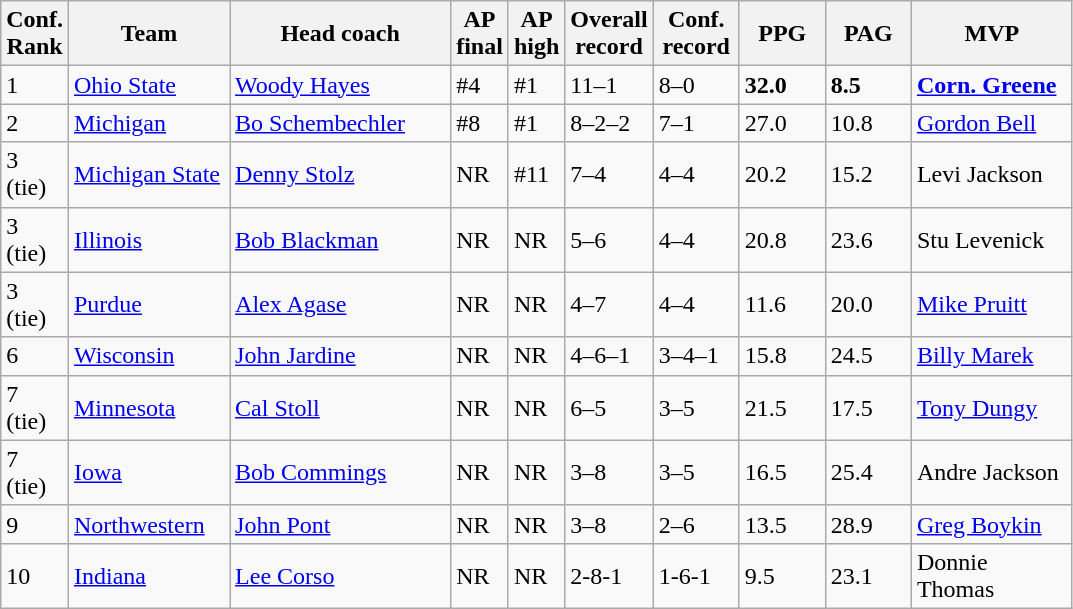<table class="sortable wikitable">
<tr>
<th width="25">Conf. Rank</th>
<th width="100">Team</th>
<th width="140">Head coach</th>
<th width="25">AP final</th>
<th width="25">AP high</th>
<th width="50">Overall record</th>
<th width="50">Conf. record</th>
<th width="50">PPG</th>
<th width="50">PAG</th>
<th width="100">MVP</th>
</tr>
<tr align="left" bgcolor="">
<td>1</td>
<td><a href='#'>Ohio State</a></td>
<td><a href='#'>Woody Hayes</a></td>
<td>#4</td>
<td>#1</td>
<td>11–1</td>
<td>8–0</td>
<td><strong>32.0</strong></td>
<td><strong>8.5</strong></td>
<td><strong><a href='#'>Corn. Greene</a></strong></td>
</tr>
<tr align="left" bgcolor="">
<td>2</td>
<td><a href='#'>Michigan</a></td>
<td><a href='#'>Bo Schembechler</a></td>
<td>#8</td>
<td>#1</td>
<td>8–2–2</td>
<td>7–1</td>
<td>27.0</td>
<td>10.8</td>
<td><a href='#'>Gordon Bell</a></td>
</tr>
<tr align="left" bgcolor="">
<td>3 (tie)</td>
<td><a href='#'>Michigan State</a></td>
<td><a href='#'>Denny Stolz</a></td>
<td>NR</td>
<td>#11</td>
<td>7–4</td>
<td>4–4</td>
<td>20.2</td>
<td>15.2</td>
<td>Levi Jackson</td>
</tr>
<tr align="left" bgcolor="">
<td>3 (tie)</td>
<td><a href='#'>Illinois</a></td>
<td><a href='#'>Bob Blackman</a></td>
<td>NR</td>
<td>NR</td>
<td>5–6</td>
<td>4–4</td>
<td>20.8</td>
<td>23.6</td>
<td>Stu Levenick</td>
</tr>
<tr align="left" bgcolor="">
<td>3 (tie)</td>
<td><a href='#'>Purdue</a></td>
<td><a href='#'>Alex Agase</a></td>
<td>NR</td>
<td>NR</td>
<td>4–7</td>
<td>4–4</td>
<td>11.6</td>
<td>20.0</td>
<td><a href='#'>Mike Pruitt</a></td>
</tr>
<tr align="left" bgcolor="">
<td>6</td>
<td><a href='#'>Wisconsin</a></td>
<td><a href='#'>John Jardine</a></td>
<td>NR</td>
<td>NR</td>
<td>4–6–1</td>
<td>3–4–1</td>
<td>15.8</td>
<td>24.5</td>
<td><a href='#'>Billy Marek</a></td>
</tr>
<tr align="left" bgcolor="">
<td>7 (tie)</td>
<td><a href='#'>Minnesota</a></td>
<td><a href='#'>Cal Stoll</a></td>
<td>NR</td>
<td>NR</td>
<td>6–5</td>
<td>3–5</td>
<td>21.5</td>
<td>17.5</td>
<td><a href='#'>Tony Dungy</a></td>
</tr>
<tr align="left" bgcolor="">
<td>7 (tie)</td>
<td><a href='#'>Iowa</a></td>
<td><a href='#'>Bob Commings</a></td>
<td>NR</td>
<td>NR</td>
<td>3–8</td>
<td>3–5</td>
<td>16.5</td>
<td>25.4</td>
<td>Andre Jackson</td>
</tr>
<tr align="left" bgcolor="">
<td>9</td>
<td><a href='#'>Northwestern</a></td>
<td><a href='#'>John Pont</a></td>
<td>NR</td>
<td>NR</td>
<td>3–8</td>
<td>2–6</td>
<td>13.5</td>
<td>28.9</td>
<td><a href='#'>Greg Boykin</a></td>
</tr>
<tr align="left" bgcolor="">
<td>10</td>
<td><a href='#'>Indiana</a></td>
<td><a href='#'>Lee Corso</a></td>
<td>NR</td>
<td>NR</td>
<td>2-8-1</td>
<td>1-6-1</td>
<td>9.5</td>
<td>23.1</td>
<td>Donnie Thomas</td>
</tr>
</table>
